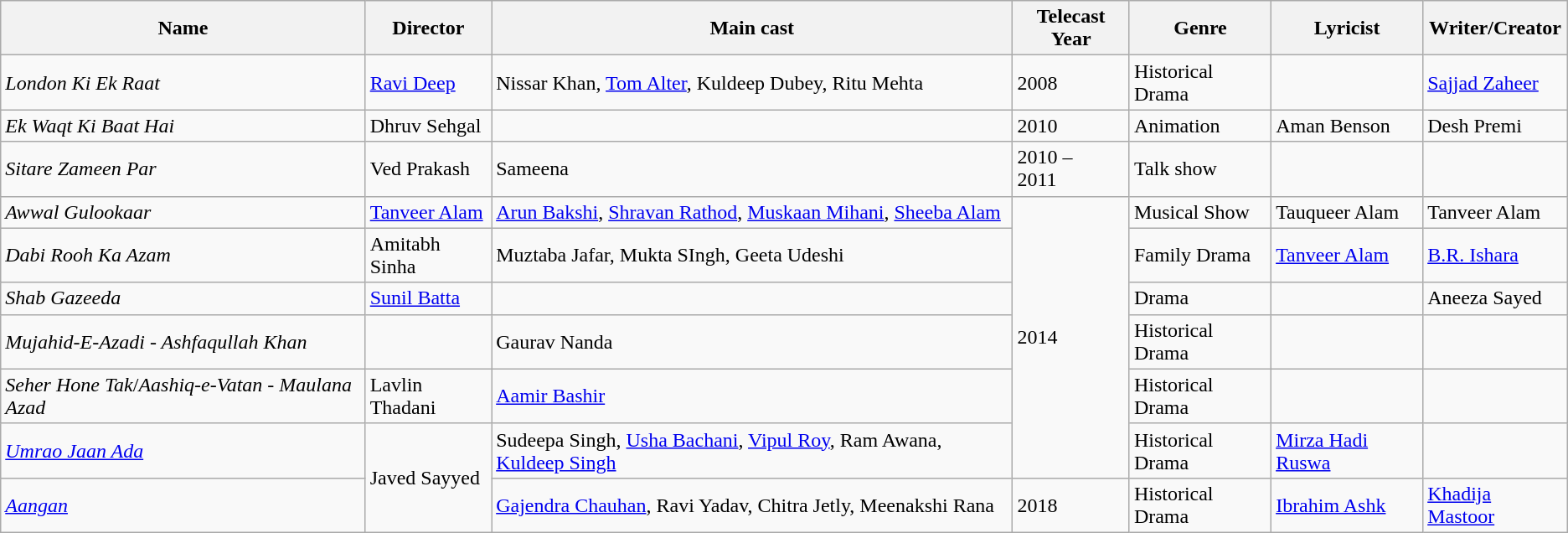<table class="wikitable" style="font-size:100%">
<tr style="text-align:center;">
<th>Name</th>
<th>Director</th>
<th>Main cast</th>
<th>Telecast Year</th>
<th>Genre</th>
<th>Lyricist</th>
<th>Writer/Creator</th>
</tr>
<tr>
<td><em>London Ki Ek Raat</em></td>
<td><a href='#'>Ravi Deep</a></td>
<td>Nissar Khan, <a href='#'>Tom Alter</a>, Kuldeep Dubey, Ritu Mehta</td>
<td>2008</td>
<td>Historical Drama</td>
<td></td>
<td><a href='#'>Sajjad Zaheer</a></td>
</tr>
<tr>
<td><em>Ek Waqt Ki Baat Hai</em></td>
<td>Dhruv Sehgal</td>
<td></td>
<td>2010</td>
<td>Animation</td>
<td>Aman Benson</td>
<td>Desh Premi</td>
</tr>
<tr>
<td><em>Sitare Zameen Par</em></td>
<td>Ved Prakash</td>
<td>Sameena</td>
<td>2010 –<br>2011</td>
<td>Talk show</td>
<td></td>
<td></td>
</tr>
<tr>
<td><em>Awwal Gulookaar</em></td>
<td><a href='#'>Tanveer Alam</a></td>
<td><a href='#'>Arun Bakshi</a>, <a href='#'>Shravan Rathod</a>, <a href='#'>Muskaan Mihani</a>, <a href='#'>Sheeba Alam</a></td>
<td rowspan="6">2014</td>
<td>Musical Show</td>
<td>Tauqueer Alam</td>
<td>Tanveer Alam</td>
</tr>
<tr>
<td><em>Dabi Rooh Ka Azam</em></td>
<td>Amitabh Sinha</td>
<td>Muztaba Jafar, Mukta SIngh, Geeta Udeshi</td>
<td>Family Drama</td>
<td><a href='#'>Tanveer Alam</a></td>
<td><a href='#'>B.R. Ishara</a></td>
</tr>
<tr>
<td><em>Shab Gazeeda</em></td>
<td><a href='#'>Sunil Batta</a></td>
<td></td>
<td>Drama</td>
<td></td>
<td>Aneeza Sayed</td>
</tr>
<tr>
<td><em>Mujahid-E-Azadi - Ashfaqullah Khan</em></td>
<td></td>
<td>Gaurav Nanda</td>
<td>Historical Drama</td>
<td></td>
<td></td>
</tr>
<tr>
<td><em>Seher Hone Tak</em>/<em>Aashiq-e-Vatan - Maulana Azad</em></td>
<td>Lavlin Thadani</td>
<td><a href='#'>Aamir Bashir</a></td>
<td>Historical Drama</td>
<td></td>
<td></td>
</tr>
<tr>
<td><em><a href='#'>Umrao Jaan Ada</a></em></td>
<td rowspan="2">Javed Sayyed</td>
<td>Sudeepa Singh, <a href='#'>Usha Bachani</a>, <a href='#'>Vipul Roy</a>, Ram Awana, <a href='#'>Kuldeep Singh</a></td>
<td>Historical Drama</td>
<td><a href='#'>Mirza Hadi Ruswa</a></td>
<td></td>
</tr>
<tr>
<td><em><a href='#'>Aangan</a></em></td>
<td><a href='#'>Gajendra Chauhan</a>, Ravi Yadav, Chitra Jetly, Meenakshi Rana</td>
<td>2018</td>
<td>Historical Drama</td>
<td><a href='#'>Ibrahim Ashk</a></td>
<td><a href='#'>Khadija Mastoor</a></td>
</tr>
</table>
